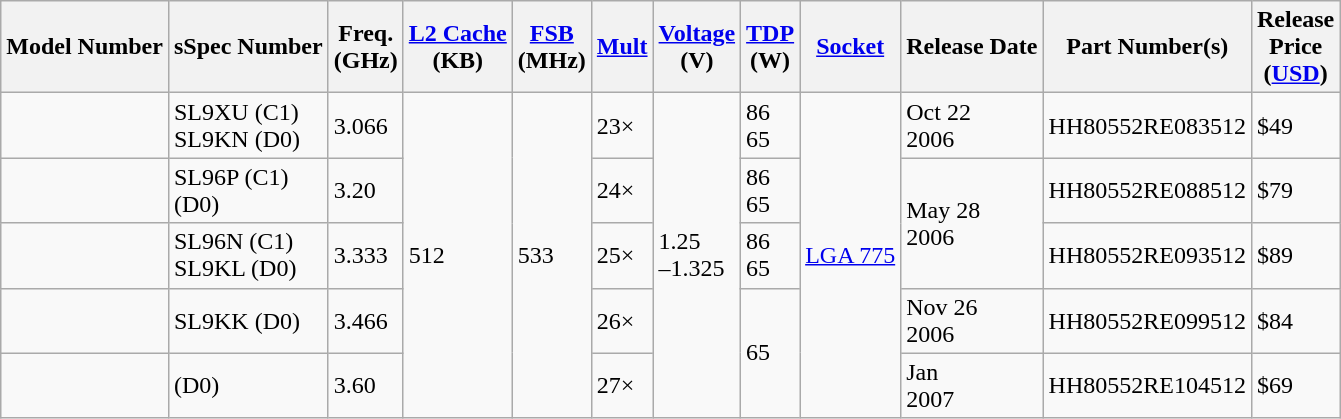<table class="wikitable">
<tr>
<th>Model Number</th>
<th>sSpec Number</th>
<th>Freq.<br>(GHz)</th>
<th><a href='#'>L2 Cache</a><br>(KB)</th>
<th><a href='#'>FSB</a><br>(MHz)</th>
<th><a href='#'>Mult</a></th>
<th><a href='#'>Voltage</a><br>(V)</th>
<th><a href='#'>TDP</a><br>(W)</th>
<th><a href='#'>Socket</a></th>
<th>Release Date</th>
<th>Part Number(s)</th>
<th>Release<br>Price<br>(<a href='#'>USD</a>)</th>
</tr>
<tr>
<td></td>
<td>SL9XU (C1)<br>SL9KN (D0)</td>
<td>3.066</td>
<td rowspan="5">512</td>
<td rowspan="5">533</td>
<td>23×</td>
<td rowspan="5">1.25<br>–1.325</td>
<td>86 <br>65</td>
<td rowspan="5"><a href='#'>LGA 775</a></td>
<td>Oct 22<br>2006</td>
<td>HH80552RE083512</td>
<td>$49</td>
</tr>
<tr>
<td></td>
<td>SL96P (C1)<br> (D0)</td>
<td>3.20</td>
<td>24×</td>
<td>86<br>65</td>
<td rowspan="2">May 28<br>2006</td>
<td>HH80552RE088512</td>
<td>$79</td>
</tr>
<tr>
<td></td>
<td>SL96N (C1)<br>SL9KL (D0)</td>
<td>3.333</td>
<td>25×</td>
<td>86<br>65</td>
<td>HH80552RE093512</td>
<td>$89</td>
</tr>
<tr>
<td></td>
<td>SL9KK (D0)</td>
<td>3.466</td>
<td>26×</td>
<td rowspan="2">65</td>
<td>Nov 26<br>2006</td>
<td>HH80552RE099512</td>
<td>$84</td>
</tr>
<tr>
<td></td>
<td> (D0)</td>
<td>3.60</td>
<td>27×</td>
<td>Jan<br>2007</td>
<td>HH80552RE104512</td>
<td>$69</td>
</tr>
</table>
